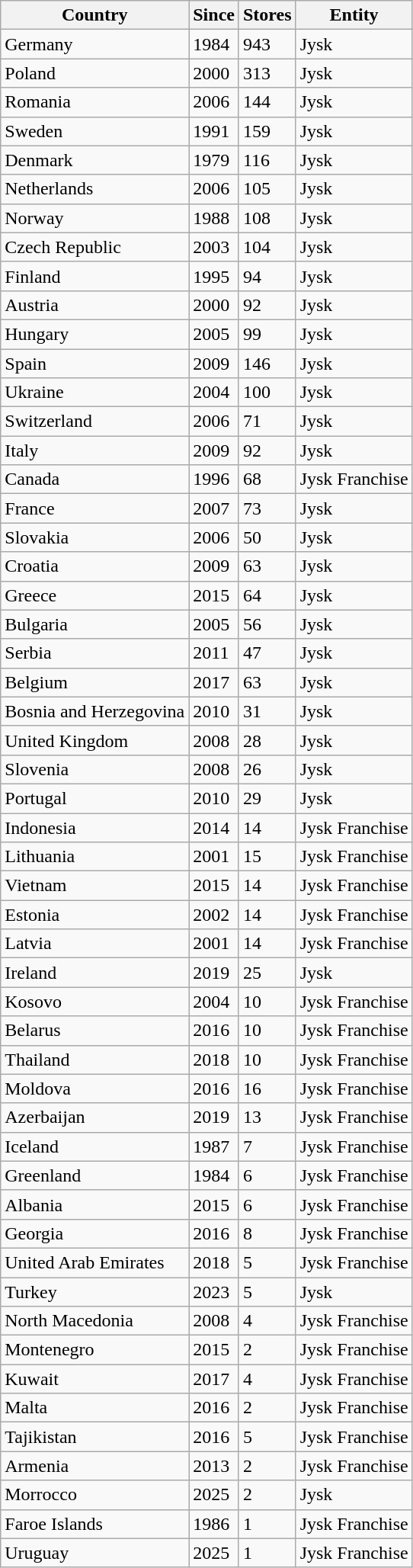<table class="wikitable sortable">
<tr>
<th>Country</th>
<th>Since</th>
<th>Stores</th>
<th>Entity</th>
</tr>
<tr>
<td>Germany</td>
<td>1984</td>
<td>943</td>
<td>Jysk</td>
</tr>
<tr>
<td>Poland</td>
<td>2000</td>
<td>313</td>
<td>Jysk</td>
</tr>
<tr>
<td>Romania</td>
<td>2006</td>
<td>144</td>
<td>Jysk</td>
</tr>
<tr>
<td>Sweden</td>
<td>1991</td>
<td>159</td>
<td>Jysk</td>
</tr>
<tr>
<td>Denmark</td>
<td>1979</td>
<td>116</td>
<td>Jysk</td>
</tr>
<tr>
<td>Netherlands</td>
<td>2006</td>
<td>105</td>
<td>Jysk</td>
</tr>
<tr>
<td>Norway</td>
<td>1988</td>
<td>108</td>
<td>Jysk</td>
</tr>
<tr>
<td>Czech Republic</td>
<td>2003</td>
<td>104</td>
<td>Jysk</td>
</tr>
<tr>
<td>Finland</td>
<td>1995</td>
<td>94</td>
<td>Jysk</td>
</tr>
<tr>
<td>Austria</td>
<td>2000</td>
<td>92</td>
<td>Jysk</td>
</tr>
<tr>
<td>Hungary</td>
<td>2005</td>
<td>99</td>
<td>Jysk</td>
</tr>
<tr>
<td>Spain</td>
<td>2009</td>
<td>146</td>
<td>Jysk</td>
</tr>
<tr>
<td>Ukraine</td>
<td>2004</td>
<td>100</td>
<td>Jysk</td>
</tr>
<tr>
<td>Switzerland</td>
<td>2006</td>
<td>71</td>
<td>Jysk</td>
</tr>
<tr>
<td>Italy</td>
<td>2009</td>
<td>92</td>
<td>Jysk</td>
</tr>
<tr>
<td>Canada</td>
<td>1996</td>
<td>68</td>
<td>Jysk Franchise</td>
</tr>
<tr>
<td>France</td>
<td>2007</td>
<td>73</td>
<td>Jysk</td>
</tr>
<tr>
<td>Slovakia</td>
<td>2006</td>
<td>50</td>
<td>Jysk</td>
</tr>
<tr>
<td>Croatia</td>
<td>2009</td>
<td>63</td>
<td>Jysk</td>
</tr>
<tr>
<td>Greece</td>
<td>2015</td>
<td>64</td>
<td>Jysk</td>
</tr>
<tr>
<td>Bulgaria</td>
<td>2005</td>
<td>56</td>
<td>Jysk</td>
</tr>
<tr>
<td>Serbia</td>
<td>2011</td>
<td>47</td>
<td>Jysk</td>
</tr>
<tr>
<td>Belgium</td>
<td>2017</td>
<td>63</td>
<td>Jysk</td>
</tr>
<tr>
<td>Bosnia and Herzegovina</td>
<td>2010</td>
<td>31</td>
<td>Jysk</td>
</tr>
<tr>
<td>United Kingdom</td>
<td>2008</td>
<td>28</td>
<td>Jysk</td>
</tr>
<tr>
<td>Slovenia</td>
<td>2008</td>
<td>26</td>
<td>Jysk</td>
</tr>
<tr>
<td>Portugal</td>
<td>2010</td>
<td>29</td>
<td>Jysk</td>
</tr>
<tr>
<td>Indonesia</td>
<td>2014</td>
<td>14</td>
<td>Jysk Franchise</td>
</tr>
<tr>
<td>Lithuania</td>
<td>2001</td>
<td>15</td>
<td>Jysk Franchise</td>
</tr>
<tr>
<td>Vietnam</td>
<td>2015</td>
<td>14</td>
<td>Jysk Franchise</td>
</tr>
<tr>
<td>Estonia</td>
<td>2002</td>
<td>14</td>
<td>Jysk Franchise</td>
</tr>
<tr>
<td>Latvia</td>
<td>2001</td>
<td>14</td>
<td>Jysk Franchise</td>
</tr>
<tr>
<td>Ireland</td>
<td>2019</td>
<td>25</td>
<td>Jysk</td>
</tr>
<tr>
<td>Kosovo</td>
<td>2004</td>
<td>10</td>
<td>Jysk Franchise</td>
</tr>
<tr>
<td>Belarus</td>
<td>2016</td>
<td>10</td>
<td>Jysk Franchise</td>
</tr>
<tr>
<td>Thailand</td>
<td>2018</td>
<td>10</td>
<td>Jysk Franchise</td>
</tr>
<tr>
<td>Moldova</td>
<td>2016</td>
<td>16</td>
<td>Jysk Franchise</td>
</tr>
<tr>
<td>Azerbaijan</td>
<td>2019</td>
<td>13</td>
<td>Jysk Franchise</td>
</tr>
<tr>
<td>Iceland</td>
<td>1987</td>
<td>7</td>
<td>Jysk Franchise</td>
</tr>
<tr>
<td>Greenland</td>
<td>1984</td>
<td>6</td>
<td>Jysk Franchise</td>
</tr>
<tr>
<td>Albania</td>
<td>2015</td>
<td>6</td>
<td>Jysk Franchise</td>
</tr>
<tr>
<td>Georgia</td>
<td>2016</td>
<td>8</td>
<td>Jysk Franchise</td>
</tr>
<tr>
<td>United Arab Emirates</td>
<td>2018</td>
<td>5</td>
<td>Jysk Franchise</td>
</tr>
<tr>
<td>Turkey</td>
<td>2023</td>
<td>5</td>
<td>Jysk</td>
</tr>
<tr>
<td>North Macedonia</td>
<td>2008</td>
<td>4</td>
<td>Jysk Franchise</td>
</tr>
<tr>
<td>Montenegro</td>
<td>2015</td>
<td>2</td>
<td>Jysk Franchise</td>
</tr>
<tr>
<td>Kuwait</td>
<td>2017</td>
<td>4</td>
<td>Jysk Franchise</td>
</tr>
<tr>
<td>Malta</td>
<td>2016</td>
<td>2</td>
<td>Jysk Franchise</td>
</tr>
<tr>
<td>Tajikistan</td>
<td>2016</td>
<td>5</td>
<td>Jysk Franchise</td>
</tr>
<tr>
<td>Armenia</td>
<td>2013</td>
<td>2</td>
<td>Jysk Franchise</td>
</tr>
<tr>
<td>Morrocco</td>
<td>2025</td>
<td>2</td>
<td>Jysk</td>
</tr>
<tr>
<td>Faroe Islands</td>
<td>1986</td>
<td>1</td>
<td>Jysk Franchise</td>
</tr>
<tr>
<td>Uruguay</td>
<td>2025</td>
<td>1</td>
<td>Jysk Franchise</td>
</tr>
</table>
